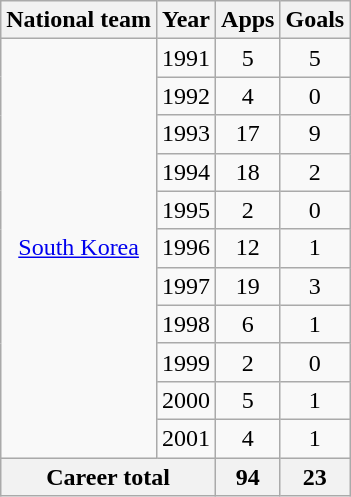<table class="wikitable" style="text-align:center">
<tr>
<th>National team</th>
<th>Year</th>
<th>Apps</th>
<th>Goals</th>
</tr>
<tr>
<td rowspan="11"><a href='#'>South Korea</a></td>
<td>1991</td>
<td>5</td>
<td>5</td>
</tr>
<tr>
<td>1992</td>
<td>4</td>
<td>0</td>
</tr>
<tr>
<td>1993</td>
<td>17</td>
<td>9</td>
</tr>
<tr>
<td>1994</td>
<td>18</td>
<td>2</td>
</tr>
<tr>
<td>1995</td>
<td>2</td>
<td>0</td>
</tr>
<tr>
<td>1996</td>
<td>12</td>
<td>1</td>
</tr>
<tr>
<td>1997</td>
<td>19</td>
<td>3</td>
</tr>
<tr>
<td>1998</td>
<td>6</td>
<td>1</td>
</tr>
<tr>
<td>1999</td>
<td>2</td>
<td>0</td>
</tr>
<tr>
<td>2000</td>
<td>5</td>
<td>1</td>
</tr>
<tr>
<td>2001</td>
<td>4</td>
<td>1</td>
</tr>
<tr>
<th colspan="2">Career total</th>
<th>94</th>
<th>23</th>
</tr>
</table>
